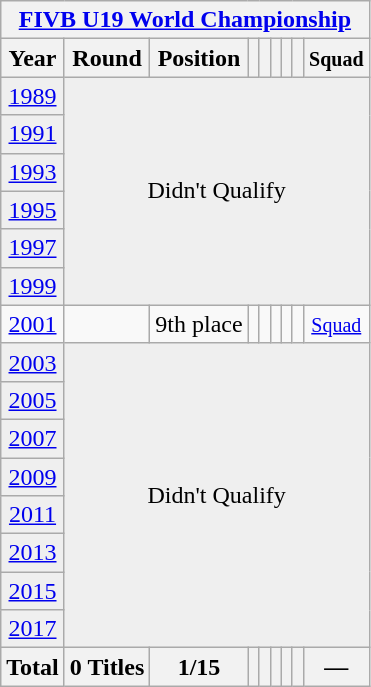<table class="wikitable" style="text-align: center;">
<tr>
<th colspan=9><a href='#'>FIVB U19 World Championship</a></th>
</tr>
<tr>
<th>Year</th>
<th>Round</th>
<th>Position</th>
<th></th>
<th></th>
<th></th>
<th></th>
<th></th>
<th><small>Squad</small></th>
</tr>
<tr bgcolor="efefef">
<td> <a href='#'>1989</a></td>
<td colspan=9 rowspan=6>Didn't Qualify</td>
</tr>
<tr bgcolor="efefef">
<td> <a href='#'>1991</a></td>
</tr>
<tr bgcolor="efefef">
<td> <a href='#'>1993</a></td>
</tr>
<tr bgcolor="efefef">
<td> <a href='#'>1995</a></td>
</tr>
<tr bgcolor="efefef">
<td> <a href='#'>1997</a></td>
</tr>
<tr bgcolor="efefef">
<td> <a href='#'>1999</a></td>
</tr>
<tr>
<td> <a href='#'>2001</a></td>
<td></td>
<td>9th place</td>
<td></td>
<td></td>
<td></td>
<td></td>
<td></td>
<td><small><a href='#'>Squad</a></small></td>
</tr>
<tr bgcolor="efefef">
<td> <a href='#'>2003</a></td>
<td colspan=9 rowspan=8>Didn't Qualify</td>
</tr>
<tr bgcolor="efefef">
<td> <a href='#'>2005</a></td>
</tr>
<tr bgcolor="efefef">
<td> <a href='#'>2007</a></td>
</tr>
<tr bgcolor="efefef">
<td> <a href='#'>2009</a></td>
</tr>
<tr bgcolor="efefef">
<td> <a href='#'>2011</a></td>
</tr>
<tr bgcolor="efefef">
<td> <a href='#'>2013</a></td>
</tr>
<tr bgcolor="efefef">
<td> <a href='#'>2015</a></td>
</tr>
<tr bgcolor="efefef">
<td> <a href='#'>2017</a></td>
</tr>
<tr>
<th>Total</th>
<th>0 Titles</th>
<th>1/15</th>
<th></th>
<th></th>
<th></th>
<th></th>
<th></th>
<th>—</th>
</tr>
</table>
